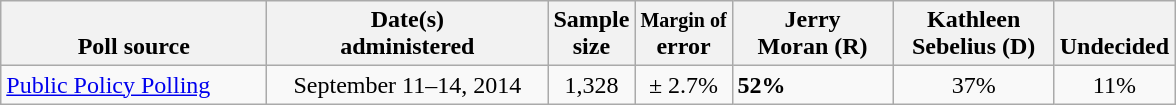<table class="wikitable">
<tr valign= bottom>
<th style="width:170px;">Poll source</th>
<th style="width:180px;">Date(s)<br>administered</th>
<th class=small>Sample<br>size</th>
<th class=small><small>Margin of</small><br>error</th>
<th style="width:100px;">Jerry<br>Moran (R)</th>
<th style="width:100px;">Kathleen<br>Sebelius (D)</th>
<th style="width:40px;">Undecided</th>
</tr>
<tr>
<td><a href='#'>Public Policy Polling</a></td>
<td align=center>September 11–14, 2014</td>
<td align=center>1,328</td>
<td align=center>± 2.7%</td>
<td><strong>52%</strong></td>
<td align=center>37%</td>
<td align=center>11%</td>
</tr>
</table>
